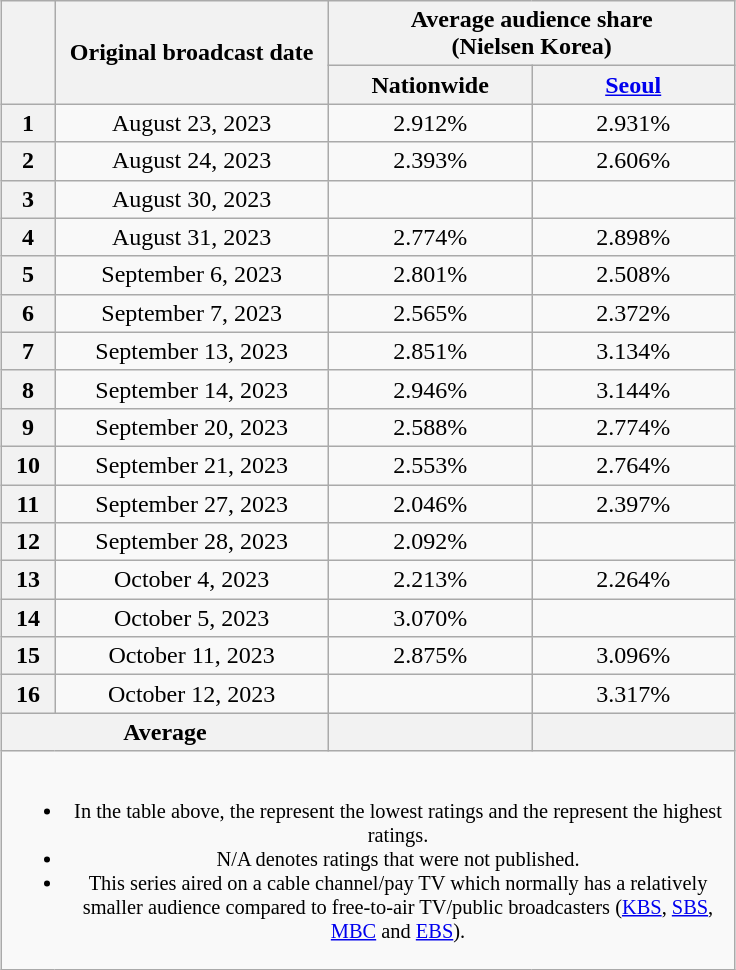<table class="wikitable" style="margin-left:auto; margin-right:auto; width:490px; text-align:center">
<tr>
<th scope="col" rowspan="2"></th>
<th scope="col" rowspan="2">Original broadcast date</th>
<th scope="col" colspan="2">Average audience share<br>(Nielsen Korea)</th>
</tr>
<tr>
<th scope="col" style="width:8em">Nationwide</th>
<th scope="col" style="width:8em"><a href='#'>Seoul</a></th>
</tr>
<tr>
<th scope="row">1</th>
<td>August 23, 2023</td>
<td>2.912% </td>
<td>2.931% </td>
</tr>
<tr>
<th scope="row">2</th>
<td>August 24, 2023</td>
<td>2.393% </td>
<td>2.606% </td>
</tr>
<tr>
<th scope="row">3</th>
<td>August 30, 2023</td>
<td><strong></strong> </td>
<td></td>
</tr>
<tr>
<th scope="row">4</th>
<td>August 31, 2023</td>
<td>2.774% </td>
<td>2.898% </td>
</tr>
<tr>
<th scope="row">5</th>
<td>September 6, 2023</td>
<td>2.801% </td>
<td>2.508% </td>
</tr>
<tr>
<th scope="row">6</th>
<td>September 7, 2023</td>
<td>2.565% </td>
<td>2.372% </td>
</tr>
<tr>
<th scope="row">7</th>
<td>September 13, 2023</td>
<td>2.851% </td>
<td>3.134% </td>
</tr>
<tr>
<th scope="row">8</th>
<td>September 14, 2023</td>
<td>2.946% </td>
<td>3.144% </td>
</tr>
<tr>
<th scope="row">9</th>
<td>September 20, 2023</td>
<td>2.588% </td>
<td>2.774% </td>
</tr>
<tr>
<th scope="row">10</th>
<td>September 21, 2023</td>
<td>2.553% </td>
<td>2.764% </td>
</tr>
<tr>
<th scope="row">11</th>
<td>September 27, 2023</td>
<td>2.046% </td>
<td>2.397% </td>
</tr>
<tr>
<th scope="row">12</th>
<td>September 28, 2023</td>
<td>2.092% </td>
<td><strong></strong> </td>
</tr>
<tr>
<th scope="row">13</th>
<td>October 4, 2023</td>
<td>2.213% </td>
<td>2.264% </td>
</tr>
<tr>
<th scope="row">14</th>
<td>October 5, 2023</td>
<td>3.070% </td>
<td><strong></strong> </td>
</tr>
<tr>
<th scope="row">15</th>
<td>October 11, 2023</td>
<td>2.875% </td>
<td>3.096% </td>
</tr>
<tr>
<th scope="row">16</th>
<td>October 12, 2023</td>
<td><strong></strong> </td>
<td>3.317% </td>
</tr>
<tr>
<th colspan="2">Average</th>
<th></th>
<th></th>
</tr>
<tr>
<td colspan="4" style="font-size:85%"><br><ul><li>In the table above, the <strong></strong> represent the lowest ratings and the <strong></strong> represent the highest ratings.</li><li>N/A denotes ratings that were not published.</li><li>This series aired on a cable channel/pay TV which normally has a relatively smaller audience compared to free-to-air TV/public broadcasters (<a href='#'>KBS</a>, <a href='#'>SBS</a>, <a href='#'>MBC</a> and <a href='#'>EBS</a>).</li></ul></td>
</tr>
</table>
